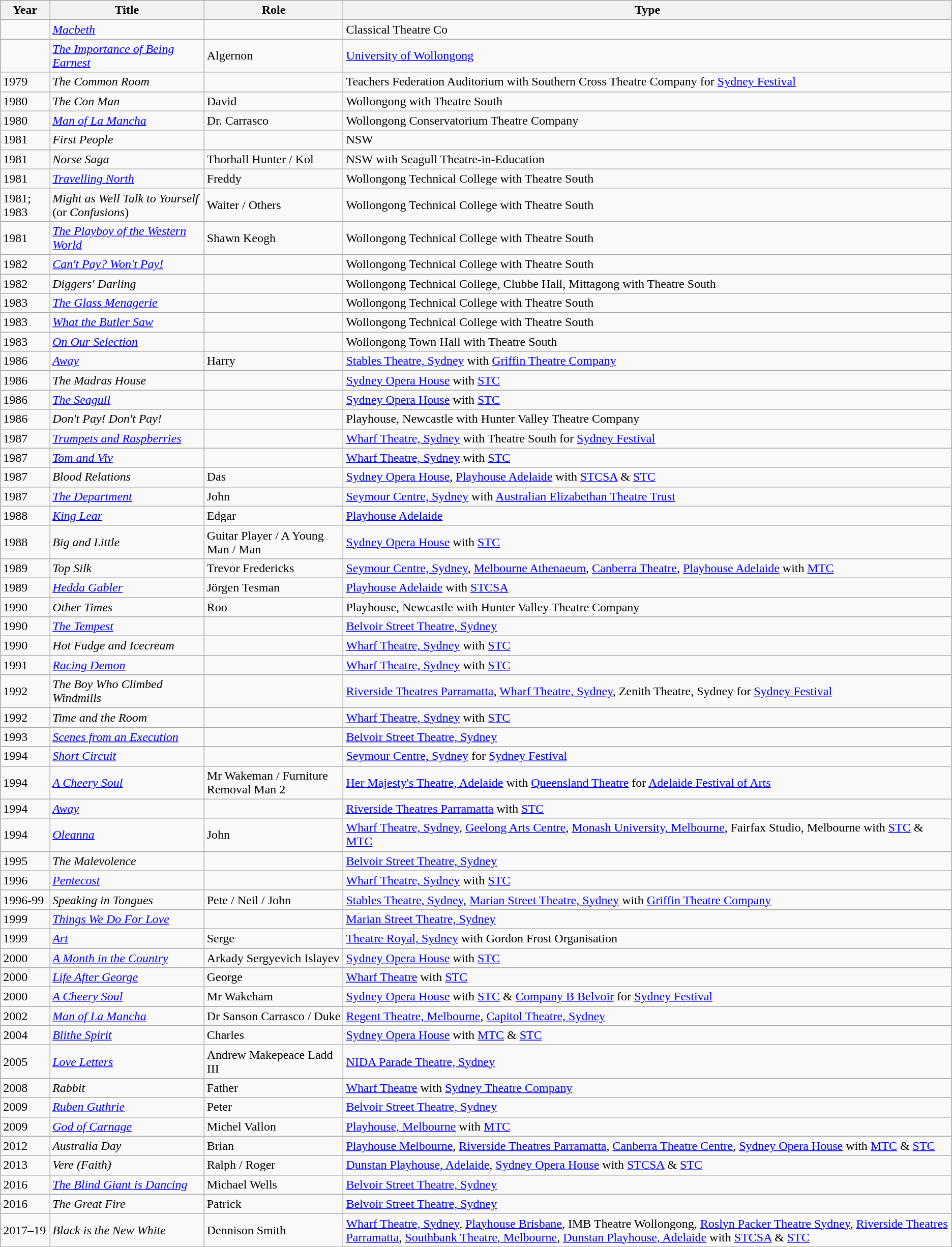<table class="wikitable">
<tr>
<th>Year</th>
<th>Title</th>
<th>Role</th>
<th>Type</th>
</tr>
<tr>
<td></td>
<td><em><a href='#'>Macbeth</a></em></td>
<td></td>
<td>Classical Theatre Co</td>
</tr>
<tr>
<td></td>
<td><em><a href='#'>The Importance of Being Earnest</a></em></td>
<td>Algernon</td>
<td><a href='#'>University of Wollongong</a></td>
</tr>
<tr>
<td>1979</td>
<td><em>The Common Room</em></td>
<td></td>
<td>Teachers Federation Auditorium with Southern Cross Theatre Company for <a href='#'>Sydney Festival</a></td>
</tr>
<tr>
<td>1980</td>
<td><em>The Con Man</em></td>
<td>David</td>
<td>Wollongong with Theatre South</td>
</tr>
<tr>
<td>1980</td>
<td><em><a href='#'>Man of La Mancha</a></em></td>
<td>Dr. Carrasco</td>
<td>Wollongong Conservatorium Theatre Company</td>
</tr>
<tr>
<td>1981</td>
<td><em>First People</em></td>
<td></td>
<td>NSW</td>
</tr>
<tr>
<td>1981</td>
<td><em>Norse Saga</em></td>
<td>Thorhall Hunter / Kol</td>
<td>NSW with Seagull Theatre-in-Education</td>
</tr>
<tr>
<td>1981</td>
<td><em><a href='#'>Travelling North</a></em></td>
<td>Freddy</td>
<td>Wollongong Technical College with Theatre South</td>
</tr>
<tr>
<td>1981; 1983</td>
<td><em>Might as Well Talk to Yourself</em> (or <em>Confusions</em>)</td>
<td>Waiter / Others</td>
<td>Wollongong Technical College with Theatre South</td>
</tr>
<tr>
<td>1981</td>
<td><em><a href='#'>The Playboy of the Western World</a></em></td>
<td>Shawn Keogh</td>
<td>Wollongong Technical College with Theatre South</td>
</tr>
<tr>
<td>1982</td>
<td><em><a href='#'>Can't Pay? Won't Pay!</a></em></td>
<td></td>
<td>Wollongong Technical College with Theatre South</td>
</tr>
<tr>
<td>1982</td>
<td><em>Diggers' Darling</em></td>
<td></td>
<td>Wollongong Technical College, Clubbe Hall, Mittagong with Theatre South</td>
</tr>
<tr>
<td>1983</td>
<td><em><a href='#'>The Glass Menagerie</a></em></td>
<td></td>
<td>Wollongong Technical College with Theatre South</td>
</tr>
<tr>
<td>1983</td>
<td><em><a href='#'>What the Butler Saw</a></em></td>
<td></td>
<td>Wollongong Technical College with Theatre South</td>
</tr>
<tr>
<td>1983</td>
<td><em><a href='#'>On Our Selection</a></em></td>
<td></td>
<td>Wollongong Town Hall with Theatre South</td>
</tr>
<tr>
<td>1986</td>
<td><em><a href='#'>Away</a></em></td>
<td>Harry</td>
<td><a href='#'>Stables Theatre, Sydney</a> with <a href='#'>Griffin Theatre Company</a></td>
</tr>
<tr>
<td>1986</td>
<td><em>The Madras House</em></td>
<td></td>
<td><a href='#'>Sydney Opera House</a> with <a href='#'>STC</a></td>
</tr>
<tr>
<td>1986</td>
<td><em><a href='#'>The Seagull</a></em></td>
<td></td>
<td><a href='#'>Sydney Opera House</a> with <a href='#'>STC</a></td>
</tr>
<tr>
<td>1986</td>
<td><em>Don't Pay! Don't Pay!</em></td>
<td></td>
<td>Playhouse, Newcastle with Hunter Valley Theatre Company</td>
</tr>
<tr>
<td>1987</td>
<td><em><a href='#'>Trumpets and Raspberries</a></em></td>
<td></td>
<td><a href='#'>Wharf Theatre, Sydney</a> with Theatre South for <a href='#'>Sydney Festival</a></td>
</tr>
<tr>
<td>1987</td>
<td><em><a href='#'>Tom and Viv</a></em></td>
<td></td>
<td><a href='#'>Wharf Theatre, Sydney</a> with <a href='#'>STC</a></td>
</tr>
<tr>
<td>1987</td>
<td><em>Blood Relations</em></td>
<td>Das</td>
<td><a href='#'>Sydney Opera House</a>, <a href='#'>Playhouse Adelaide</a> with <a href='#'>STCSA</a> & <a href='#'>STC</a></td>
</tr>
<tr>
<td>1987</td>
<td><em><a href='#'>The Department</a></em></td>
<td>John</td>
<td><a href='#'>Seymour Centre, Sydney</a> with <a href='#'>Australian Elizabethan Theatre Trust</a></td>
</tr>
<tr>
<td>1988</td>
<td><em><a href='#'>King Lear</a></em></td>
<td>Edgar</td>
<td><a href='#'>Playhouse Adelaide</a></td>
</tr>
<tr>
<td>1988</td>
<td><em>Big and Little</em></td>
<td>Guitar Player / A Young Man / Man</td>
<td><a href='#'>Sydney Opera House</a> with <a href='#'>STC</a></td>
</tr>
<tr>
<td>1989</td>
<td><em>Top Silk</em></td>
<td>Trevor Fredericks</td>
<td><a href='#'>Seymour Centre, Sydney</a>, <a href='#'>Melbourne Athenaeum</a>, <a href='#'>Canberra Theatre</a>, <a href='#'>Playhouse Adelaide</a> with <a href='#'>MTC</a></td>
</tr>
<tr>
<td>1989</td>
<td><em><a href='#'>Hedda Gabler</a></em></td>
<td>Jörgen Tesman</td>
<td><a href='#'>Playhouse Adelaide</a> with <a href='#'>STCSA</a></td>
</tr>
<tr>
<td>1990</td>
<td><em>Other Times</em></td>
<td>Roo</td>
<td>Playhouse, Newcastle with Hunter Valley Theatre Company</td>
</tr>
<tr>
<td>1990</td>
<td><em><a href='#'>The Tempest</a></em></td>
<td></td>
<td><a href='#'>Belvoir Street Theatre, Sydney</a></td>
</tr>
<tr>
<td>1990</td>
<td><em>Hot Fudge and Icecream</em></td>
<td></td>
<td><a href='#'>Wharf Theatre, Sydney</a> with <a href='#'>STC</a></td>
</tr>
<tr>
<td>1991</td>
<td><em><a href='#'>Racing Demon</a></em></td>
<td></td>
<td><a href='#'>Wharf Theatre, Sydney</a> with <a href='#'>STC</a></td>
</tr>
<tr>
<td>1992</td>
<td><em>The Boy Who Climbed Windmills</em></td>
<td></td>
<td><a href='#'>Riverside Theatres Parramatta</a>, <a href='#'>Wharf Theatre, Sydney</a>, Zenith Theatre, Sydney for <a href='#'>Sydney Festival</a></td>
</tr>
<tr>
<td>1992</td>
<td><em>Time and the Room</em></td>
<td></td>
<td><a href='#'>Wharf Theatre, Sydney</a> with <a href='#'>STC</a></td>
</tr>
<tr>
<td>1993</td>
<td><em><a href='#'>Scenes from an Execution</a></em></td>
<td></td>
<td><a href='#'>Belvoir Street Theatre, Sydney</a></td>
</tr>
<tr>
<td>1994</td>
<td><em><a href='#'>Short Circuit</a></em></td>
<td></td>
<td><a href='#'>Seymour Centre, Sydney</a> for <a href='#'>Sydney Festival</a></td>
</tr>
<tr>
<td>1994</td>
<td><em><a href='#'>A Cheery Soul</a></em></td>
<td>Mr Wakeman / Furniture Removal Man 2</td>
<td><a href='#'>Her Majesty's Theatre, Adelaide</a> with <a href='#'>Queensland Theatre</a>  for <a href='#'>Adelaide Festival of Arts</a></td>
</tr>
<tr>
<td>1994</td>
<td><em><a href='#'>Away</a></em></td>
<td></td>
<td><a href='#'>Riverside Theatres Parramatta</a> with <a href='#'>STC</a></td>
</tr>
<tr>
<td>1994</td>
<td><em><a href='#'>Oleanna</a></em></td>
<td>John</td>
<td><a href='#'>Wharf Theatre, Sydney</a>, <a href='#'>Geelong Arts Centre</a>, <a href='#'>Monash University, Melbourne</a>, Fairfax Studio, Melbourne with <a href='#'>STC</a> & <a href='#'>MTC</a></td>
</tr>
<tr>
<td>1995</td>
<td><em>The Malevolence</em></td>
<td></td>
<td><a href='#'>Belvoir Street Theatre, Sydney</a></td>
</tr>
<tr>
<td>1996</td>
<td><em><a href='#'>Pentecost</a></em></td>
<td></td>
<td><a href='#'>Wharf Theatre, Sydney</a> with <a href='#'>STC</a></td>
</tr>
<tr>
<td>1996-99</td>
<td><em>Speaking in Tongues</em></td>
<td>Pete / Neil / John</td>
<td><a href='#'>Stables Theatre, Sydney</a>, <a href='#'>Marian Street Theatre, Sydney</a> with <a href='#'>Griffin Theatre Company</a></td>
</tr>
<tr>
<td>1999</td>
<td><em><a href='#'>Things We Do For Love</a></em></td>
<td></td>
<td><a href='#'>Marian Street Theatre, Sydney</a></td>
</tr>
<tr>
<td>1999</td>
<td><em><a href='#'>Art</a></em></td>
<td>Serge</td>
<td><a href='#'>Theatre Royal, Sydney</a> with Gordon Frost Organisation</td>
</tr>
<tr>
<td>2000</td>
<td><em><a href='#'>A Month in the Country</a></em></td>
<td>Arkady Sergyevich Islayev</td>
<td><a href='#'>Sydney Opera House</a> with <a href='#'>STC</a></td>
</tr>
<tr>
<td>2000</td>
<td><em><a href='#'>Life After George</a></em></td>
<td>George</td>
<td><a href='#'>Wharf Theatre</a> with <a href='#'>STC</a></td>
</tr>
<tr>
<td>2000</td>
<td><em><a href='#'>A Cheery Soul</a></em></td>
<td>Mr Wakeham</td>
<td><a href='#'>Sydney Opera House</a> with <a href='#'>STC</a> & <a href='#'>Company B Belvoir</a> for <a href='#'>Sydney Festival</a></td>
</tr>
<tr>
<td>2002</td>
<td><em><a href='#'>Man of La Mancha</a></em></td>
<td>Dr Sanson Carrasco / Duke</td>
<td><a href='#'>Regent Theatre, Melbourne</a>, <a href='#'>Capitol Theatre, Sydney</a></td>
</tr>
<tr>
<td>2004</td>
<td><em><a href='#'>Blithe Spirit</a></em></td>
<td>Charles</td>
<td><a href='#'>Sydney Opera House</a> with <a href='#'>MTC</a> & <a href='#'>STC</a></td>
</tr>
<tr>
<td>2005</td>
<td><em><a href='#'>Love Letters</a></em></td>
<td>Andrew Makepeace Ladd III</td>
<td><a href='#'>NIDA Parade Theatre, Sydney</a></td>
</tr>
<tr>
<td>2008</td>
<td><em>Rabbit</em></td>
<td>Father</td>
<td><a href='#'>Wharf Theatre</a> with <a href='#'>Sydney Theatre Company</a></td>
</tr>
<tr>
<td>2009</td>
<td><em><a href='#'>Ruben Guthrie</a></em></td>
<td>Peter</td>
<td><a href='#'>Belvoir Street Theatre, Sydney</a></td>
</tr>
<tr>
<td>2009</td>
<td><em><a href='#'>God of Carnage</a></em></td>
<td>Michel Vallon</td>
<td><a href='#'>Playhouse, Melbourne</a> with <a href='#'>MTC</a></td>
</tr>
<tr>
<td>2012</td>
<td><em>Australia Day</em></td>
<td>Brian</td>
<td><a href='#'>Playhouse Melbourne</a>, <a href='#'>Riverside Theatres Parramatta</a>, <a href='#'>Canberra Theatre Centre</a>, <a href='#'>Sydney Opera House</a> with <a href='#'>MTC</a> & <a href='#'>STC</a></td>
</tr>
<tr>
<td>2013</td>
<td><em>Vere (Faith)</em></td>
<td>Ralph / Roger</td>
<td><a href='#'>Dunstan Playhouse, Adelaide</a>, <a href='#'>Sydney Opera House</a> with <a href='#'>STCSA</a> & <a href='#'>STC</a></td>
</tr>
<tr>
<td>2016</td>
<td><em><a href='#'>The Blind Giant is Dancing</a></em></td>
<td>Michael Wells</td>
<td><a href='#'>Belvoir Street Theatre, Sydney</a></td>
</tr>
<tr>
<td>2016</td>
<td><em>The Great Fire</em></td>
<td>Patrick</td>
<td><a href='#'>Belvoir Street Theatre, Sydney</a></td>
</tr>
<tr>
<td>2017–19</td>
<td><em>Black is the New White</em></td>
<td>Dennison Smith</td>
<td><a href='#'>Wharf Theatre, Sydney</a>, <a href='#'>Playhouse Brisbane</a>, IMB Theatre Wollongong, <a href='#'>Roslyn Packer Theatre Sydney</a>, <a href='#'>Riverside Theatres Parramatta</a>, <a href='#'>Southbank Theatre, Melbourne</a>, <a href='#'>Dunstan Playhouse, Adelaide</a> with <a href='#'>STCSA</a> & <a href='#'>STC</a></td>
</tr>
</table>
